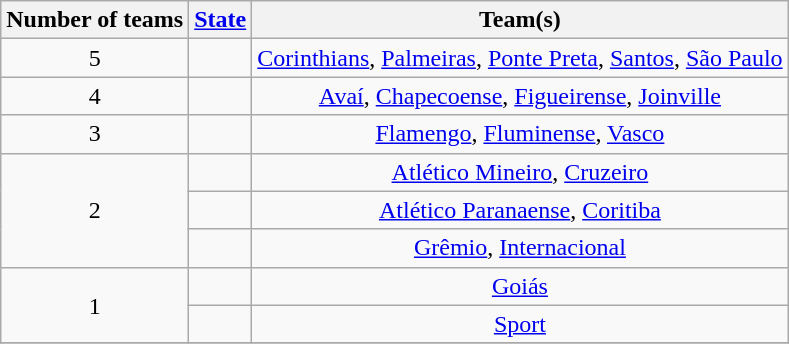<table class="wikitable" style="text-align:center">
<tr>
<th>Number of teams</th>
<th><a href='#'>State</a></th>
<th>Team(s)</th>
</tr>
<tr>
<td rowspan="1">5</td>
<td align="left"></td>
<td><a href='#'>Corinthians</a>, <a href='#'>Palmeiras</a>, <a href='#'>Ponte Preta</a>, <a href='#'>Santos</a>, <a href='#'>São Paulo</a></td>
</tr>
<tr>
<td rowspan="1">4</td>
<td align="left"></td>
<td><a href='#'>Avaí</a>, <a href='#'>Chapecoense</a>, <a href='#'>Figueirense</a>, <a href='#'>Joinville</a></td>
</tr>
<tr>
<td rowspan="1">3</td>
<td align="left"></td>
<td><a href='#'>Flamengo</a>, <a href='#'>Fluminense</a>, <a href='#'>Vasco</a></td>
</tr>
<tr>
<td rowspan="3">2</td>
<td align="left"></td>
<td><a href='#'>Atlético Mineiro</a>, <a href='#'>Cruzeiro</a></td>
</tr>
<tr>
<td align="left"></td>
<td><a href='#'>Atlético Paranaense</a>, <a href='#'>Coritiba</a></td>
</tr>
<tr>
<td align="left"></td>
<td><a href='#'>Grêmio</a>, <a href='#'>Internacional</a></td>
</tr>
<tr>
<td rowspan="2">1</td>
<td align="left"></td>
<td><a href='#'>Goiás</a></td>
</tr>
<tr>
<td align="left"></td>
<td><a href='#'>Sport</a></td>
</tr>
<tr>
</tr>
</table>
